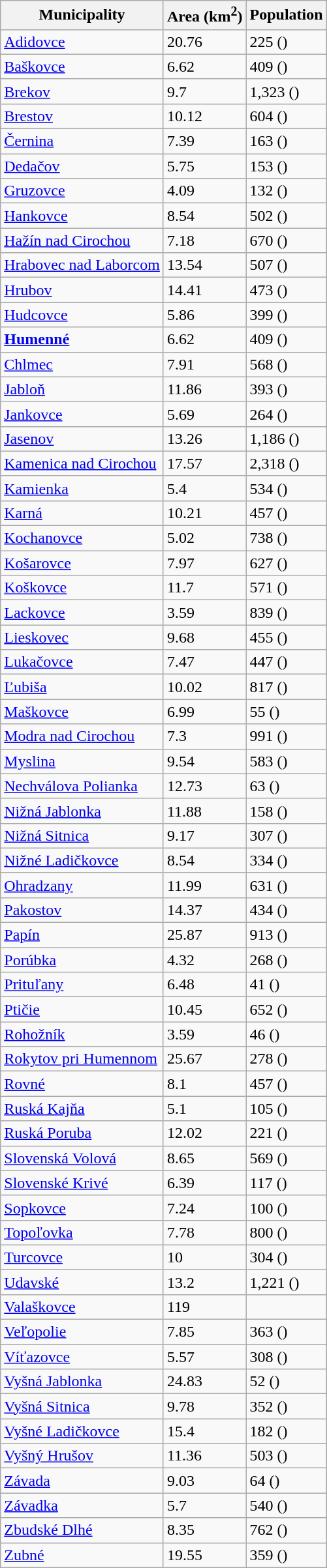<table class="wikitable sortable">
<tr>
<th>Municipality</th>
<th>Area (km<sup>2</sup>)</th>
<th>Population</th>
</tr>
<tr>
<td><a href='#'>Adidovce</a></td>
<td>20.76</td>
<td>225 ()</td>
</tr>
<tr>
<td><a href='#'>Baškovce</a></td>
<td>6.62</td>
<td>409 ()</td>
</tr>
<tr>
<td><a href='#'>Brekov</a></td>
<td>9.7</td>
<td>1,323 ()</td>
</tr>
<tr>
<td><a href='#'>Brestov</a></td>
<td>10.12</td>
<td>604 ()</td>
</tr>
<tr>
<td><a href='#'>Černina</a></td>
<td>7.39</td>
<td>163 ()</td>
</tr>
<tr>
<td><a href='#'>Dedačov</a></td>
<td>5.75</td>
<td>153 ()</td>
</tr>
<tr>
<td><a href='#'>Gruzovce</a></td>
<td>4.09</td>
<td>132 ()</td>
</tr>
<tr>
<td><a href='#'>Hankovce</a></td>
<td>8.54</td>
<td>502 ()</td>
</tr>
<tr>
<td><a href='#'>Hažín nad Cirochou</a></td>
<td>7.18</td>
<td>670 ()</td>
</tr>
<tr>
<td><a href='#'>Hrabovec nad Laborcom</a></td>
<td>13.54</td>
<td>507 ()</td>
</tr>
<tr>
<td><a href='#'>Hrubov</a></td>
<td>14.41</td>
<td>473 ()</td>
</tr>
<tr>
<td><a href='#'>Hudcovce</a></td>
<td>5.86</td>
<td>399 ()</td>
</tr>
<tr>
<td><strong><a href='#'>Humenné</a></strong></td>
<td>6.62</td>
<td>409 ()</td>
</tr>
<tr>
<td><a href='#'>Chlmec</a></td>
<td>7.91</td>
<td>568 ()</td>
</tr>
<tr>
<td><a href='#'>Jabloň</a></td>
<td>11.86</td>
<td>393 ()</td>
</tr>
<tr>
<td><a href='#'>Jankovce</a></td>
<td>5.69</td>
<td>264 ()</td>
</tr>
<tr>
<td><a href='#'>Jasenov</a></td>
<td>13.26</td>
<td>1,186 ()</td>
</tr>
<tr>
<td><a href='#'>Kamenica nad Cirochou</a></td>
<td>17.57</td>
<td>2,318 ()</td>
</tr>
<tr>
<td><a href='#'>Kamienka</a></td>
<td>5.4</td>
<td>534 ()</td>
</tr>
<tr>
<td><a href='#'>Karná</a></td>
<td>10.21</td>
<td>457 ()</td>
</tr>
<tr>
<td><a href='#'>Kochanovce</a></td>
<td>5.02</td>
<td>738 ()</td>
</tr>
<tr>
<td><a href='#'>Košarovce</a></td>
<td>7.97</td>
<td>627 ()</td>
</tr>
<tr>
<td><a href='#'>Koškovce</a></td>
<td>11.7</td>
<td>571 ()</td>
</tr>
<tr>
<td><a href='#'>Lackovce</a></td>
<td>3.59</td>
<td>839 ()</td>
</tr>
<tr>
<td><a href='#'>Lieskovec</a></td>
<td>9.68</td>
<td>455 ()</td>
</tr>
<tr>
<td><a href='#'>Lukačovce</a></td>
<td>7.47</td>
<td>447 ()</td>
</tr>
<tr>
<td><a href='#'>Ľubiša</a></td>
<td>10.02</td>
<td>817 ()</td>
</tr>
<tr>
<td><a href='#'>Maškovce</a></td>
<td>6.99</td>
<td>55 ()</td>
</tr>
<tr>
<td><a href='#'>Modra nad Cirochou</a></td>
<td>7.3</td>
<td>991 ()</td>
</tr>
<tr>
<td><a href='#'>Myslina</a></td>
<td>9.54</td>
<td>583 ()</td>
</tr>
<tr>
<td><a href='#'>Nechválova Polianka</a></td>
<td>12.73</td>
<td>63 ()</td>
</tr>
<tr>
<td><a href='#'>Nižná Jablonka</a></td>
<td>11.88</td>
<td>158 ()</td>
</tr>
<tr>
<td><a href='#'>Nižná Sitnica</a></td>
<td>9.17</td>
<td>307 ()</td>
</tr>
<tr>
<td><a href='#'>Nižné Ladičkovce</a></td>
<td>8.54</td>
<td>334 ()</td>
</tr>
<tr>
<td><a href='#'>Ohradzany</a></td>
<td>11.99</td>
<td>631 ()</td>
</tr>
<tr>
<td><a href='#'>Pakostov</a></td>
<td>14.37</td>
<td>434 ()</td>
</tr>
<tr>
<td><a href='#'>Papín</a></td>
<td>25.87</td>
<td>913 ()</td>
</tr>
<tr>
<td><a href='#'>Porúbka</a></td>
<td>4.32</td>
<td>268 ()</td>
</tr>
<tr>
<td><a href='#'>Prituľany</a></td>
<td>6.48</td>
<td>41 ()</td>
</tr>
<tr>
<td><a href='#'>Ptičie</a></td>
<td>10.45</td>
<td>652 ()</td>
</tr>
<tr>
<td><a href='#'>Rohožník</a></td>
<td>3.59</td>
<td>46 ()</td>
</tr>
<tr>
<td><a href='#'>Rokytov pri Humennom</a></td>
<td>25.67</td>
<td>278 ()</td>
</tr>
<tr>
<td><a href='#'>Rovné</a></td>
<td>8.1</td>
<td>457 ()</td>
</tr>
<tr>
<td><a href='#'>Ruská Kajňa</a></td>
<td>5.1</td>
<td>105 ()</td>
</tr>
<tr>
<td><a href='#'>Ruská Poruba</a></td>
<td>12.02</td>
<td>221 ()</td>
</tr>
<tr>
<td><a href='#'>Slovenská Volová</a></td>
<td>8.65</td>
<td>569 ()</td>
</tr>
<tr>
<td><a href='#'>Slovenské Krivé</a></td>
<td>6.39</td>
<td>117 ()</td>
</tr>
<tr>
<td><a href='#'>Sopkovce</a></td>
<td>7.24</td>
<td>100 ()</td>
</tr>
<tr>
<td><a href='#'>Topoľovka</a></td>
<td>7.78</td>
<td>800 ()</td>
</tr>
<tr>
<td><a href='#'>Turcovce</a></td>
<td>10</td>
<td>304 ()</td>
</tr>
<tr>
<td><a href='#'>Udavské</a></td>
<td>13.2</td>
<td>1,221 ()</td>
</tr>
<tr>
<td><a href='#'>Valaškovce</a></td>
<td>119</td>
<td></td>
</tr>
<tr>
<td><a href='#'>Veľopolie</a></td>
<td>7.85</td>
<td>363 ()</td>
</tr>
<tr>
<td><a href='#'>Víťazovce</a></td>
<td>5.57</td>
<td>308 ()</td>
</tr>
<tr>
<td><a href='#'>Vyšná Jablonka</a></td>
<td>24.83</td>
<td>52 ()</td>
</tr>
<tr>
<td><a href='#'>Vyšná Sitnica</a></td>
<td>9.78</td>
<td>352 ()</td>
</tr>
<tr>
<td><a href='#'>Vyšné Ladičkovce</a></td>
<td>15.4</td>
<td>182 ()</td>
</tr>
<tr>
<td><a href='#'>Vyšný Hrušov</a></td>
<td>11.36</td>
<td>503 ()</td>
</tr>
<tr>
<td><a href='#'>Závada</a></td>
<td>9.03</td>
<td>64 ()</td>
</tr>
<tr>
<td><a href='#'>Závadka</a></td>
<td>5.7</td>
<td>540 ()</td>
</tr>
<tr>
<td><a href='#'>Zbudské Dlhé</a></td>
<td>8.35</td>
<td>762 ()</td>
</tr>
<tr>
<td><a href='#'>Zubné</a></td>
<td>19.55</td>
<td>359 ()</td>
</tr>
</table>
